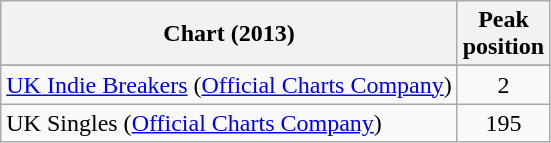<table class="wikitable plainrowheaders sortable">
<tr>
<th scope="col">Chart (2013)</th>
<th scope="col">Peak<br>position</th>
</tr>
<tr>
</tr>
<tr>
</tr>
<tr>
</tr>
<tr>
<td><a href='#'>UK Indie Breakers</a> (<a href='#'>Official Charts Company</a>)</td>
<td align="center">2</td>
</tr>
<tr>
<td>UK Singles (<a href='#'>Official Charts Company</a>)</td>
<td style="text-align:center;">195</td>
</tr>
</table>
